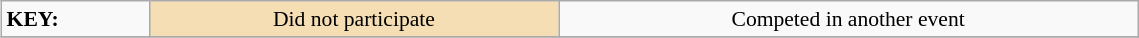<table class="wikitable" style="margin:0.5em; font-size:90%;position:relative;" width=60%>
<tr>
<td><strong>KEY:</strong></td>
<td bgcolor="wheat" align=center>Did not participate</td>
<td align=center>Competed in another event</td>
</tr>
<tr>
</tr>
</table>
